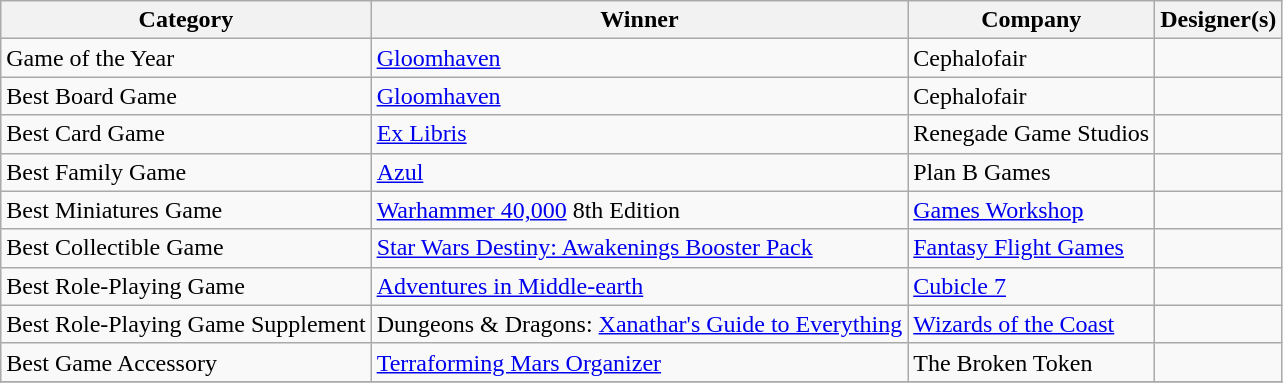<table class="wikitable">
<tr>
<th>Category</th>
<th>Winner</th>
<th>Company</th>
<th>Designer(s)</th>
</tr>
<tr>
<td>Game of the Year</td>
<td><a href='#'>Gloomhaven</a></td>
<td>Cephalofair</td>
<td></td>
</tr>
<tr>
<td>Best Board Game</td>
<td><a href='#'>Gloomhaven</a></td>
<td>Cephalofair</td>
<td></td>
</tr>
<tr>
<td>Best Card Game</td>
<td><a href='#'>Ex Libris</a></td>
<td>Renegade Game Studios</td>
<td></td>
</tr>
<tr>
<td>Best Family Game</td>
<td><a href='#'>Azul</a></td>
<td>Plan B Games</td>
<td></td>
</tr>
<tr>
<td>Best Miniatures Game</td>
<td><a href='#'>Warhammer 40,000</a> 8th Edition</td>
<td><a href='#'>Games Workshop</a></td>
<td></td>
</tr>
<tr>
<td>Best Collectible Game</td>
<td><a href='#'>Star Wars Destiny: Awakenings Booster Pack</a></td>
<td><a href='#'>Fantasy Flight Games</a></td>
<td></td>
</tr>
<tr>
<td>Best Role-Playing Game</td>
<td><a href='#'>Adventures in Middle-earth</a></td>
<td><a href='#'>Cubicle 7</a></td>
<td></td>
</tr>
<tr>
<td>Best Role-Playing Game Supplement</td>
<td>Dungeons & Dragons: <a href='#'>Xanathar's Guide to Everything</a></td>
<td><a href='#'>Wizards of the Coast</a></td>
<td></td>
</tr>
<tr>
<td>Best Game Accessory</td>
<td><a href='#'>Terraforming Mars Organizer</a></td>
<td>The Broken Token</td>
<td></td>
</tr>
<tr>
</tr>
</table>
